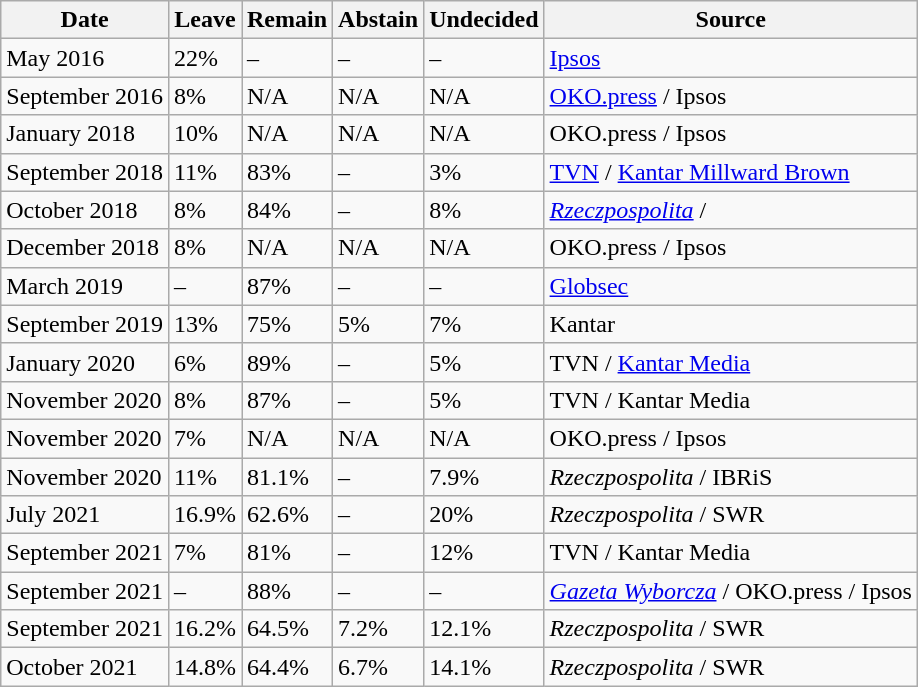<table class="wikitable">
<tr>
<th>Date</th>
<th>Leave</th>
<th>Remain</th>
<th>Abstain</th>
<th>Undecided</th>
<th>Source</th>
</tr>
<tr>
<td>May 2016</td>
<td>22%</td>
<td>–</td>
<td>–</td>
<td>–</td>
<td><a href='#'>Ipsos</a></td>
</tr>
<tr>
<td>September 2016</td>
<td>8%</td>
<td>N/A</td>
<td>N/A</td>
<td>N/A</td>
<td><a href='#'>OKO.press</a> / Ipsos</td>
</tr>
<tr>
<td>January 2018</td>
<td>10%</td>
<td>N/A</td>
<td>N/A</td>
<td>N/A</td>
<td>OKO.press / Ipsos</td>
</tr>
<tr>
<td>September 2018</td>
<td>11%</td>
<td>83%</td>
<td>–</td>
<td>3%</td>
<td><a href='#'>TVN</a> / <a href='#'>Kantar Millward Brown</a></td>
</tr>
<tr>
<td>October 2018</td>
<td>8%</td>
<td>84%</td>
<td>–</td>
<td>8%</td>
<td><em><a href='#'>Rzeczpospolita</a></em> / </td>
</tr>
<tr>
<td>December 2018</td>
<td>8%</td>
<td>N/A</td>
<td>N/A</td>
<td>N/A</td>
<td>OKO.press / Ipsos</td>
</tr>
<tr>
<td>March 2019</td>
<td>–</td>
<td>87%</td>
<td>–</td>
<td>–</td>
<td><a href='#'>Globsec</a></td>
</tr>
<tr>
<td>September 2019</td>
<td>13%</td>
<td>75%</td>
<td>5%</td>
<td>7%</td>
<td>Kantar</td>
</tr>
<tr>
<td>January 2020</td>
<td>6%</td>
<td>89%</td>
<td>–</td>
<td>5%</td>
<td>TVN / <a href='#'>Kantar Media</a></td>
</tr>
<tr>
<td>November 2020</td>
<td>8%</td>
<td>87%</td>
<td>–</td>
<td>5%</td>
<td>TVN / Kantar Media</td>
</tr>
<tr>
<td>November 2020</td>
<td>7%</td>
<td>N/A</td>
<td>N/A</td>
<td>N/A</td>
<td>OKO.press / Ipsos</td>
</tr>
<tr>
<td>November 2020</td>
<td>11%</td>
<td>81.1%</td>
<td>–</td>
<td>7.9%</td>
<td><em>Rzeczpospolita</em> / IBRiS</td>
</tr>
<tr>
<td>July 2021</td>
<td>16.9%</td>
<td>62.6%</td>
<td>–</td>
<td>20%</td>
<td><em>Rzeczpospolita</em> / SWR</td>
</tr>
<tr>
<td>September 2021</td>
<td>7%</td>
<td>81%</td>
<td>–</td>
<td>12%</td>
<td>TVN / Kantar Media</td>
</tr>
<tr>
<td>September 2021</td>
<td>–</td>
<td>88%</td>
<td>–</td>
<td>–</td>
<td><em><a href='#'>Gazeta Wyborcza</a></em> / OKO.press / Ipsos</td>
</tr>
<tr>
<td>September 2021</td>
<td>16.2%</td>
<td>64.5%</td>
<td>7.2%</td>
<td>12.1%</td>
<td><em>Rzeczpospolita</em> / SWR</td>
</tr>
<tr>
<td>October 2021</td>
<td>14.8%</td>
<td>64.4%</td>
<td>6.7%</td>
<td>14.1%</td>
<td><em>Rzeczpospolita</em> / SWR<br></td>
</tr>
</table>
